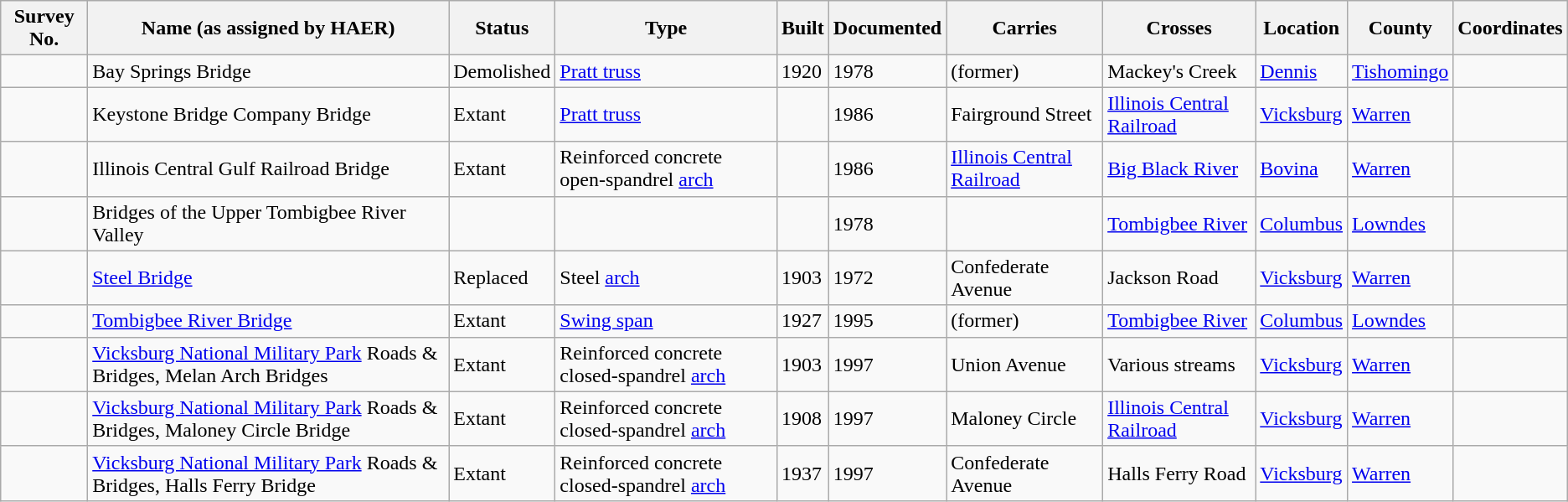<table class="wikitable sortable">
<tr>
<th>Survey No.</th>
<th>Name (as assigned by HAER)</th>
<th>Status</th>
<th>Type</th>
<th>Built</th>
<th>Documented</th>
<th>Carries</th>
<th>Crosses</th>
<th>Location</th>
<th>County</th>
<th>Coordinates</th>
</tr>
<tr>
<td></td>
<td>Bay Springs Bridge</td>
<td>Demolished</td>
<td><a href='#'>Pratt truss</a></td>
<td>1920</td>
<td>1978</td>
<td> (former)</td>
<td>Mackey's Creek</td>
<td><a href='#'>Dennis</a></td>
<td><a href='#'>Tishomingo</a></td>
<td></td>
</tr>
<tr>
<td></td>
<td>Keystone Bridge Company Bridge</td>
<td>Extant</td>
<td><a href='#'>Pratt truss</a></td>
<td></td>
<td>1986</td>
<td>Fairground Street</td>
<td><a href='#'>Illinois Central Railroad</a></td>
<td><a href='#'>Vicksburg</a></td>
<td><a href='#'>Warren</a></td>
<td></td>
</tr>
<tr>
<td></td>
<td>Illinois Central Gulf Railroad Bridge</td>
<td>Extant</td>
<td>Reinforced concrete open-spandrel <a href='#'>arch</a></td>
<td></td>
<td>1986</td>
<td><a href='#'>Illinois Central Railroad</a></td>
<td><a href='#'>Big Black River</a></td>
<td><a href='#'>Bovina</a></td>
<td><a href='#'>Warren</a></td>
<td></td>
</tr>
<tr>
<td></td>
<td>Bridges of the Upper Tombigbee River Valley</td>
<td></td>
<td></td>
<td></td>
<td>1978</td>
<td></td>
<td><a href='#'>Tombigbee River</a></td>
<td><a href='#'>Columbus</a></td>
<td><a href='#'>Lowndes</a></td>
<td></td>
</tr>
<tr>
<td></td>
<td><a href='#'>Steel Bridge</a></td>
<td>Replaced</td>
<td>Steel <a href='#'>arch</a></td>
<td>1903</td>
<td>1972</td>
<td>Confederate Avenue</td>
<td>Jackson Road</td>
<td><a href='#'>Vicksburg</a></td>
<td><a href='#'>Warren</a></td>
<td></td>
</tr>
<tr>
<td></td>
<td><a href='#'>Tombigbee River Bridge</a></td>
<td>Extant</td>
<td><a href='#'>Swing span</a></td>
<td>1927</td>
<td>1995</td>
<td> (former)</td>
<td><a href='#'>Tombigbee River</a></td>
<td><a href='#'>Columbus</a></td>
<td><a href='#'>Lowndes</a></td>
<td></td>
</tr>
<tr>
<td><br></td>
<td><a href='#'>Vicksburg National Military Park</a> Roads & Bridges, Melan Arch Bridges</td>
<td>Extant</td>
<td>Reinforced concrete closed-spandrel <a href='#'>arch</a></td>
<td>1903</td>
<td>1997</td>
<td>Union Avenue</td>
<td>Various streams</td>
<td><a href='#'>Vicksburg</a></td>
<td><a href='#'>Warren</a></td>
<td></td>
</tr>
<tr>
<td><br></td>
<td><a href='#'>Vicksburg National Military Park</a> Roads & Bridges, Maloney Circle Bridge</td>
<td>Extant</td>
<td>Reinforced concrete closed-spandrel <a href='#'>arch</a></td>
<td>1908</td>
<td>1997</td>
<td>Maloney Circle</td>
<td><a href='#'>Illinois Central Railroad</a></td>
<td><a href='#'>Vicksburg</a></td>
<td><a href='#'>Warren</a></td>
<td></td>
</tr>
<tr>
<td><br></td>
<td><a href='#'>Vicksburg National Military Park</a> Roads & Bridges, Halls Ferry Bridge</td>
<td>Extant</td>
<td>Reinforced concrete closed-spandrel <a href='#'>arch</a></td>
<td>1937</td>
<td>1997</td>
<td>Confederate Avenue</td>
<td>Halls Ferry Road</td>
<td><a href='#'>Vicksburg</a></td>
<td><a href='#'>Warren</a></td>
<td></td>
</tr>
</table>
